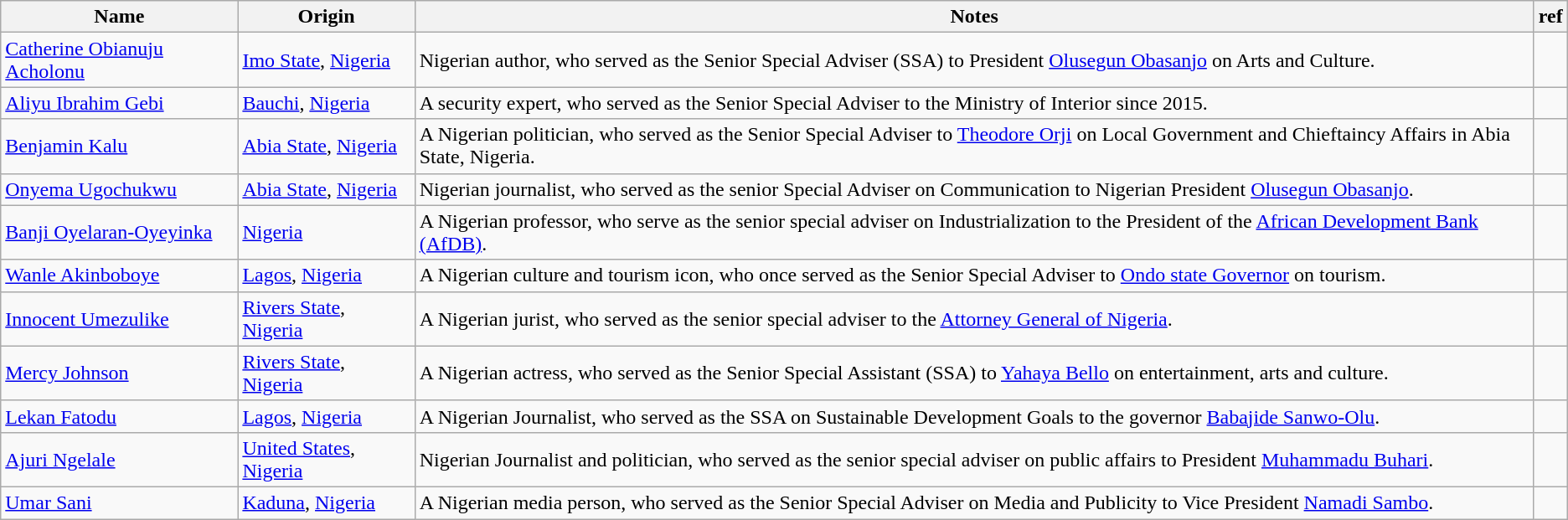<table class="wikitable sortable">
<tr>
<th>Name</th>
<th>Origin</th>
<th>Notes</th>
<th>ref</th>
</tr>
<tr>
<td><a href='#'>Catherine Obianuju Acholonu</a></td>
<td><a href='#'>Imo State</a>, <a href='#'>Nigeria</a></td>
<td>Nigerian author, who served as the Senior Special Adviser (SSA) to President <a href='#'>Olusegun Obasanjo</a> on Arts and Culture.</td>
<td></td>
</tr>
<tr>
<td><a href='#'>Aliyu Ibrahim Gebi</a></td>
<td><a href='#'>Bauchi</a>, <a href='#'>Nigeria</a></td>
<td>A security expert, who served as the Senior Special Adviser to the Ministry of Interior since 2015.</td>
<td></td>
</tr>
<tr>
<td><a href='#'>Benjamin Kalu</a></td>
<td><a href='#'>Abia State</a>, <a href='#'>Nigeria</a></td>
<td>A Nigerian politician, who served as the Senior Special Adviser to <a href='#'>Theodore Orji</a> on Local Government and Chieftaincy Affairs in Abia State, Nigeria.</td>
<td></td>
</tr>
<tr>
<td><a href='#'>Onyema Ugochukwu</a></td>
<td><a href='#'>Abia State</a>, <a href='#'>Nigeria</a></td>
<td>Nigerian journalist, who served as the senior Special Adviser on Communication to Nigerian President <a href='#'>Olusegun Obasanjo</a>.</td>
<td></td>
</tr>
<tr>
<td><a href='#'>Banji Oyelaran-Oyeyinka</a></td>
<td><a href='#'>Nigeria</a></td>
<td>A Nigerian professor, who serve as the senior special adviser on Industrialization to the President of the <a href='#'>African Development Bank (AfDB)</a>.</td>
<td></td>
</tr>
<tr>
<td><a href='#'>Wanle Akinboboye</a></td>
<td><a href='#'>Lagos</a>, <a href='#'>Nigeria</a></td>
<td>A Nigerian culture and tourism icon, who once served as the Senior Special Adviser to <a href='#'>Ondo state Governor</a> on tourism.</td>
<td></td>
</tr>
<tr>
<td><a href='#'>Innocent Umezulike</a></td>
<td><a href='#'>Rivers State</a>, <a href='#'>Nigeria</a></td>
<td>A Nigerian jurist, who served as the senior special adviser to the <a href='#'>Attorney General of Nigeria</a>.</td>
<td></td>
</tr>
<tr>
<td><a href='#'>Mercy Johnson</a></td>
<td><a href='#'>Rivers State</a>, <a href='#'>Nigeria</a></td>
<td>A Nigerian actress, who served as the Senior Special Assistant (SSA) to <a href='#'>Yahaya Bello</a> on entertainment, arts and culture.</td>
<td></td>
</tr>
<tr>
<td><a href='#'>Lekan Fatodu</a></td>
<td><a href='#'>Lagos</a>, <a href='#'>Nigeria</a></td>
<td>A Nigerian Journalist, who served as the SSA on Sustainable Development Goals to the governor <a href='#'>Babajide Sanwo-Olu</a>.</td>
<td></td>
</tr>
<tr>
<td><a href='#'>Ajuri Ngelale</a></td>
<td><a href='#'>United States</a>, <a href='#'>Nigeria</a></td>
<td>Nigerian Journalist and politician, who served as the senior special adviser on public affairs to President <a href='#'>Muhammadu Buhari</a>.</td>
<td></td>
</tr>
<tr>
<td><a href='#'>Umar Sani</a></td>
<td><a href='#'>Kaduna</a>, <a href='#'>Nigeria</a></td>
<td>A Nigerian media person, who served as the Senior Special Adviser on Media and Publicity to Vice President <a href='#'>Namadi Sambo</a>.</td>
<td></td>
</tr>
</table>
